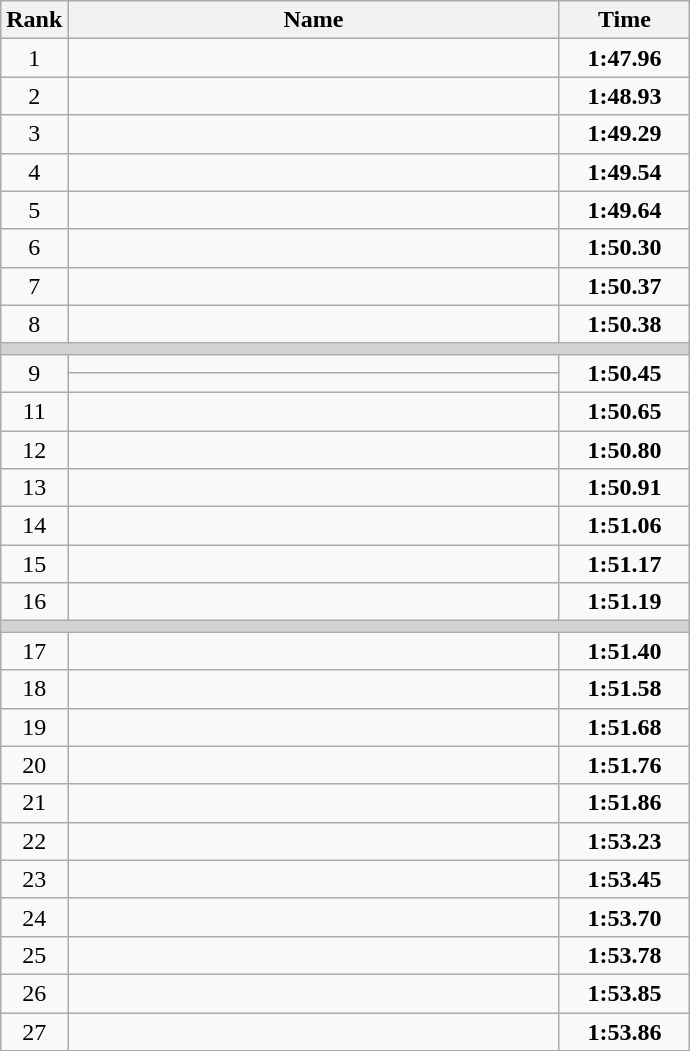<table class="wikitable">
<tr>
<th>Rank</th>
<th align="center" style="width: 20em">Name</th>
<th align="center" style="width: 5em">Time</th>
</tr>
<tr>
<td align="center">1</td>
<td></td>
<td align="center"><strong>1:47.96</strong></td>
</tr>
<tr>
<td align="center">2</td>
<td></td>
<td align="center"><strong>1:48.93</strong></td>
</tr>
<tr>
<td align="center">3</td>
<td></td>
<td align="center"><strong>1:49.29</strong></td>
</tr>
<tr>
<td align="center">4</td>
<td></td>
<td align="center"><strong>1:49.54</strong></td>
</tr>
<tr>
<td align="center">5</td>
<td></td>
<td align="center"><strong>1:49.64</strong></td>
</tr>
<tr>
<td align="center">6</td>
<td></td>
<td align="center"><strong>1:50.30</strong></td>
</tr>
<tr>
<td align="center">7</td>
<td></td>
<td align="center"><strong>1:50.37</strong></td>
</tr>
<tr>
<td align="center">8</td>
<td></td>
<td align="center"><strong>1:50.38</strong></td>
</tr>
<tr>
<td colspan=3 bgcolor=lightgray></td>
</tr>
<tr>
<td rowspan=2 align="center">9</td>
<td></td>
<td rowspan=2 align="center"><strong>1:50.45</strong></td>
</tr>
<tr>
<td></td>
</tr>
<tr>
<td align="center">11</td>
<td></td>
<td align="center"><strong>1:50.65</strong></td>
</tr>
<tr>
<td align="center">12</td>
<td></td>
<td align="center"><strong>1:50.80</strong></td>
</tr>
<tr>
<td align="center">13</td>
<td></td>
<td align="center"><strong>1:50.91</strong></td>
</tr>
<tr>
<td align="center">14</td>
<td></td>
<td align="center"><strong>1:51.06</strong></td>
</tr>
<tr>
<td align="center">15</td>
<td></td>
<td align="center"><strong>1:51.17</strong></td>
</tr>
<tr>
<td align="center">16</td>
<td></td>
<td align="center"><strong>1:51.19</strong></td>
</tr>
<tr>
<td colspan=3 bgcolor=lightgray></td>
</tr>
<tr>
<td align="center">17</td>
<td></td>
<td align="center"><strong>1:51.40</strong></td>
</tr>
<tr>
<td align="center">18</td>
<td></td>
<td align="center"><strong>1:51.58</strong></td>
</tr>
<tr>
<td align="center">19</td>
<td></td>
<td align="center"><strong>1:51.68</strong></td>
</tr>
<tr>
<td align="center">20</td>
<td></td>
<td align="center"><strong>1:51.76</strong></td>
</tr>
<tr>
<td align="center">21</td>
<td></td>
<td align="center"><strong>1:51.86</strong></td>
</tr>
<tr>
<td align="center">22</td>
<td></td>
<td align="center"><strong>1:53.23</strong></td>
</tr>
<tr>
<td align="center">23</td>
<td></td>
<td align="center"><strong>1:53.45</strong></td>
</tr>
<tr>
<td align="center">24</td>
<td></td>
<td align="center"><strong>1:53.70</strong></td>
</tr>
<tr>
<td align="center">25</td>
<td></td>
<td align="center"><strong>1:53.78</strong></td>
</tr>
<tr>
<td align="center">26</td>
<td></td>
<td align="center"><strong>1:53.85</strong></td>
</tr>
<tr>
<td align="center">27</td>
<td></td>
<td align="center"><strong>1:53.86</strong></td>
</tr>
</table>
